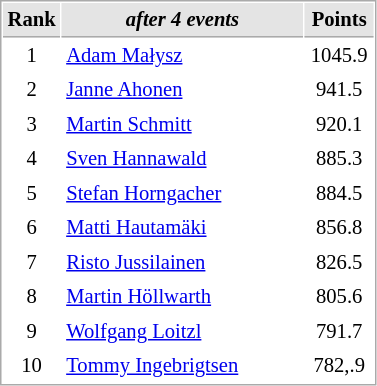<table cellspacing="1" cellpadding="3" style="border:1px solid #AAAAAA;font-size:86%">
<tr bgcolor="#E4E4E4">
<th style="border-bottom:1px solid #AAAAAA" width=10>Rank</th>
<th style="border-bottom:1px solid #AAAAAA" width=155><em>after 4 events</em></th>
<th style="border-bottom:1px solid #AAAAAA" width=40>Points</th>
</tr>
<tr>
<td align=center>1</td>
<td> <a href='#'>Adam Małysz</a></td>
<td align=center>1045.9</td>
</tr>
<tr>
<td align=center>2</td>
<td> <a href='#'>Janne Ahonen</a></td>
<td align=center>941.5</td>
</tr>
<tr>
<td align=center>3</td>
<td> <a href='#'>Martin Schmitt</a></td>
<td align=center>920.1</td>
</tr>
<tr>
<td align=center>4</td>
<td> <a href='#'>Sven Hannawald</a></td>
<td align=center>885.3</td>
</tr>
<tr>
<td align=center>5</td>
<td> <a href='#'>Stefan Horngacher</a></td>
<td align=center>884.5</td>
</tr>
<tr>
<td align=center>6</td>
<td> <a href='#'>Matti Hautamäki</a></td>
<td align=center>856.8</td>
</tr>
<tr>
<td align=center>7</td>
<td> <a href='#'>Risto Jussilainen</a></td>
<td align=center>826.5</td>
</tr>
<tr>
<td align=center>8</td>
<td> <a href='#'>Martin Höllwarth</a></td>
<td align=center>805.6</td>
</tr>
<tr>
<td align=center>9</td>
<td> <a href='#'>Wolfgang Loitzl</a></td>
<td align=center>791.7</td>
</tr>
<tr>
<td align=center>10</td>
<td> <a href='#'>Tommy Ingebrigtsen</a></td>
<td align=center>782,.9</td>
</tr>
</table>
